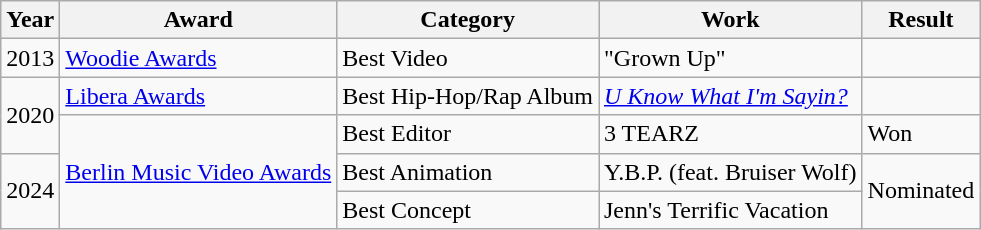<table class="wikitable">
<tr>
<th>Year</th>
<th>Award</th>
<th>Category</th>
<th>Work</th>
<th>Result</th>
</tr>
<tr>
<td>2013</td>
<td><a href='#'>Woodie Awards</a></td>
<td>Best Video</td>
<td>"Grown Up"</td>
<td></td>
</tr>
<tr>
<td rowspan="2">2020</td>
<td><a href='#'>Libera Awards</a></td>
<td>Best Hip-Hop/Rap Album</td>
<td><em><a href='#'>U Know What I'm Sayin?</a></em></td>
<td></td>
</tr>
<tr>
<td rowspan="3"><a href='#'>Berlin Music Video Awards</a></td>
<td>Best Editor</td>
<td>3 TEARZ</td>
<td>Won</td>
</tr>
<tr>
<td rowspan="2">2024</td>
<td>Best Animation</td>
<td>Y.B.P. (feat. Bruiser Wolf)</td>
<td rowspan="2">Nominated</td>
</tr>
<tr>
<td>Best Concept</td>
<td>Jenn's Terrific Vacation</td>
</tr>
</table>
